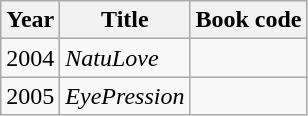<table class="wikitable">
<tr>
<th>Year</th>
<th>Title</th>
<th>Book code</th>
</tr>
<tr>
<td>2004</td>
<td><em>NatuLove</em></td>
<td></td>
</tr>
<tr>
<td>2005</td>
<td><em>EyePression</em></td>
<td></td>
</tr>
</table>
